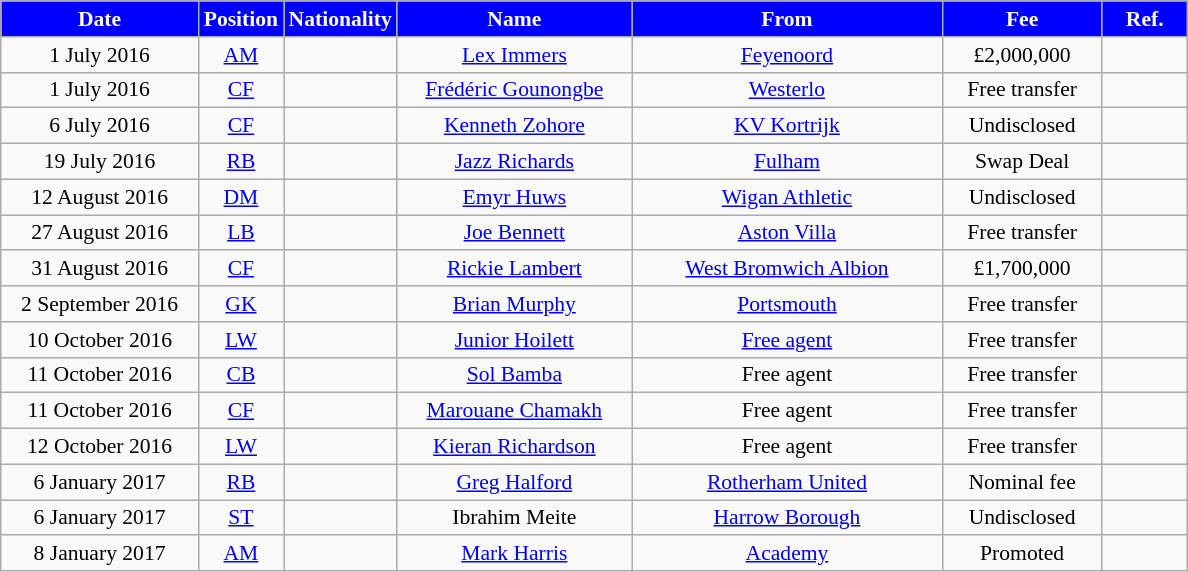<table class="wikitable"  style="text-align:center; font-size:90%; ">
<tr>
<th style="background:#0000FF; color:white; width:125px;">Date</th>
<th style="background:#0000FF; color:white; width:50px;">Position</th>
<th style="background:#0000FF; color:white; width:50px;">Nationality</th>
<th style="background:#0000FF; color:white; width:150px;">Name</th>
<th style="background:#0000FF; color:white; width:200px;">From</th>
<th style="background:#0000FF; color:white; width:100px;">Fee</th>
<th style="background:#0000FF; color:white; width:50px;">Ref.</th>
</tr>
<tr>
<td>1 July 2016</td>
<td><a href='#'>AM</a></td>
<td></td>
<td><a href='#'>Lex Immers</a></td>
<td><a href='#'>Feyenoord</a></td>
<td>£2,000,000</td>
<td></td>
</tr>
<tr>
<td>1 July 2016</td>
<td><a href='#'>CF</a></td>
<td> </td>
<td><a href='#'>Frédéric Gounongbe</a></td>
<td><a href='#'>Westerlo</a></td>
<td>Free transfer</td>
<td></td>
</tr>
<tr>
<td>6 July 2016</td>
<td><a href='#'>CF</a></td>
<td></td>
<td><a href='#'>Kenneth Zohore</a></td>
<td><a href='#'>KV Kortrijk</a></td>
<td>Undisclosed</td>
<td></td>
</tr>
<tr>
<td>19 July 2016</td>
<td><a href='#'>RB</a></td>
<td></td>
<td><a href='#'>Jazz Richards</a></td>
<td><a href='#'>Fulham</a></td>
<td>Swap Deal</td>
<td></td>
</tr>
<tr>
<td>12 August 2016</td>
<td><a href='#'>DM</a></td>
<td></td>
<td><a href='#'>Emyr Huws</a></td>
<td><a href='#'>Wigan Athletic</a></td>
<td>Undisclosed</td>
<td></td>
</tr>
<tr>
<td>27 August 2016</td>
<td><a href='#'>LB</a></td>
<td></td>
<td><a href='#'>Joe Bennett</a></td>
<td><a href='#'>Aston Villa</a></td>
<td>Free transfer</td>
<td></td>
</tr>
<tr>
<td>31 August 2016</td>
<td><a href='#'>CF</a></td>
<td></td>
<td><a href='#'>Rickie Lambert</a></td>
<td><a href='#'>West Bromwich Albion</a></td>
<td>£1,700,000</td>
<td></td>
</tr>
<tr>
<td>2 September 2016</td>
<td><a href='#'>GK</a></td>
<td></td>
<td><a href='#'>Brian Murphy</a></td>
<td><a href='#'>Portsmouth</a></td>
<td>Free transfer</td>
<td></td>
</tr>
<tr>
<td>10 October 2016</td>
<td><a href='#'>LW</a></td>
<td></td>
<td><a href='#'>Junior Hoilett</a></td>
<td><a href='#'>Free agent</a></td>
<td>Free transfer</td>
<td></td>
</tr>
<tr>
<td>11 October 2016</td>
<td><a href='#'>CB</a></td>
<td> </td>
<td><a href='#'>Sol Bamba</a></td>
<td>Free agent</td>
<td>Free transfer</td>
<td></td>
</tr>
<tr>
<td>11 October 2016</td>
<td><a href='#'>CF</a></td>
<td> </td>
<td><a href='#'>Marouane Chamakh</a></td>
<td>Free agent</td>
<td>Free transfer</td>
<td></td>
</tr>
<tr>
<td>12 October 2016</td>
<td><a href='#'>LW</a></td>
<td></td>
<td><a href='#'>Kieran Richardson</a></td>
<td>Free agent</td>
<td>Free transfer</td>
<td></td>
</tr>
<tr>
<td>6 January 2017</td>
<td><a href='#'>RB</a></td>
<td></td>
<td><a href='#'>Greg Halford</a></td>
<td><a href='#'>Rotherham United</a></td>
<td>Nominal fee</td>
<td></td>
</tr>
<tr>
<td>6 January 2017</td>
<td><a href='#'>ST</a></td>
<td></td>
<td>Ibrahim Meite</td>
<td><a href='#'>Harrow Borough</a></td>
<td>Undisclosed</td>
<td></td>
</tr>
<tr>
<td>8 January 2017</td>
<td><a href='#'>AM</a></td>
<td></td>
<td><a href='#'>Mark Harris</a></td>
<td><a href='#'>Academy</a></td>
<td>Promoted</td>
<td></td>
</tr>
</table>
